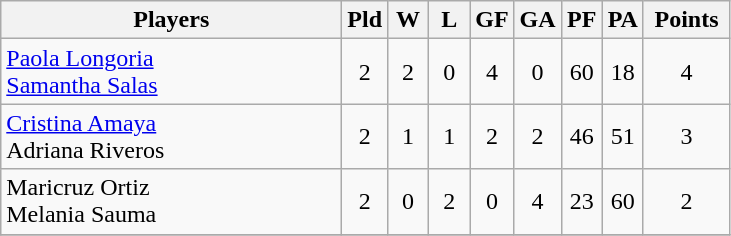<table class=wikitable style="text-align:center">
<tr>
<th width=220>Players</th>
<th width=20>Pld</th>
<th width=20>W</th>
<th width=20>L</th>
<th width=20>GF</th>
<th width=20>GA</th>
<th width=20>PF</th>
<th width=20>PA</th>
<th width=50>Points</th>
</tr>
<tr>
<td align=left> <a href='#'>Paola Longoria</a><br> <a href='#'>Samantha Salas</a></td>
<td>2</td>
<td>2</td>
<td>0</td>
<td>4</td>
<td>0</td>
<td>60</td>
<td>18</td>
<td>4</td>
</tr>
<tr>
<td align=left> <a href='#'>Cristina Amaya</a><br> Adriana Riveros</td>
<td>2</td>
<td>1</td>
<td>1</td>
<td>2</td>
<td>2</td>
<td>46</td>
<td>51</td>
<td>3</td>
</tr>
<tr>
<td align=left> Maricruz Ortiz<br> Melania Sauma</td>
<td>2</td>
<td>0</td>
<td>2</td>
<td>0</td>
<td>4</td>
<td>23</td>
<td>60</td>
<td>2</td>
</tr>
<tr>
</tr>
</table>
